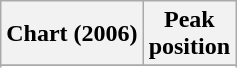<table class="wikitable sortable plainrowheaders">
<tr>
<th scope="col">Chart (2006)</th>
<th scope="col">Peak<br>position</th>
</tr>
<tr>
</tr>
<tr>
</tr>
<tr>
</tr>
<tr>
</tr>
<tr>
</tr>
<tr>
</tr>
</table>
